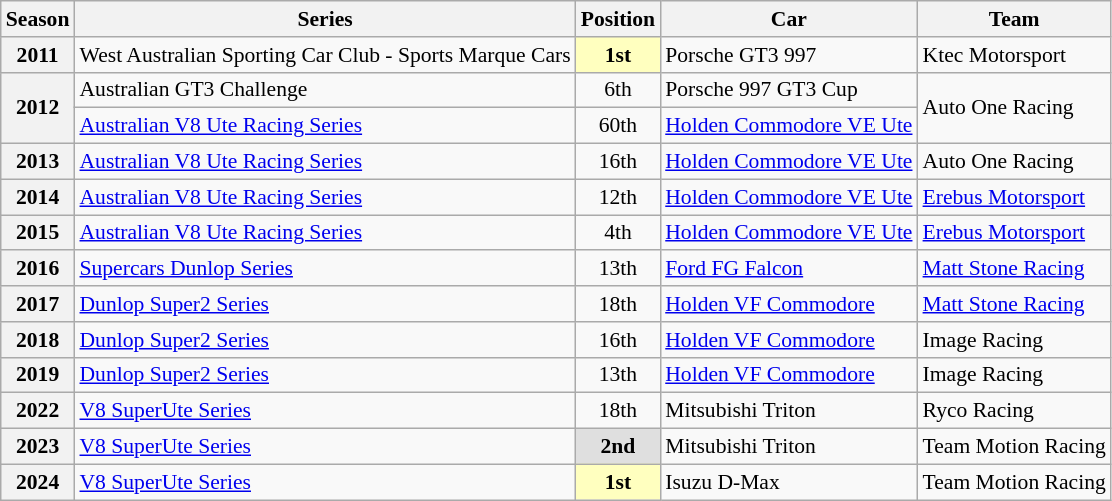<table class="wikitable" style="font-size: 90%;">
<tr>
<th>Season</th>
<th>Series</th>
<th>Position</th>
<th>Car</th>
<th>Team</th>
</tr>
<tr>
<th>2011</th>
<td>West Australian Sporting Car Club - Sports Marque Cars</td>
<td style="background: #ffffbf" align="center"><strong>1st</strong></td>
<td>Porsche GT3 997</td>
<td>Ktec Motorsport</td>
</tr>
<tr>
<th rowspan=2>2012</th>
<td>Australian GT3 Challenge</td>
<td align="center">6th</td>
<td>Porsche 997 GT3 Cup</td>
<td rowspan=2>Auto One Racing</td>
</tr>
<tr>
<td><a href='#'>Australian V8 Ute Racing Series</a></td>
<td align="center">60th</td>
<td><a href='#'>Holden Commodore VE Ute</a></td>
</tr>
<tr>
<th>2013</th>
<td><a href='#'>Australian V8 Ute Racing Series</a></td>
<td align="center">16th</td>
<td><a href='#'>Holden Commodore VE Ute</a></td>
<td>Auto One Racing</td>
</tr>
<tr>
<th>2014</th>
<td><a href='#'>Australian V8 Ute Racing Series</a></td>
<td align="center">12th</td>
<td><a href='#'>Holden Commodore VE Ute</a></td>
<td><a href='#'>Erebus Motorsport</a></td>
</tr>
<tr>
<th>2015</th>
<td><a href='#'>Australian V8 Ute Racing Series</a></td>
<td align="center">4th</td>
<td><a href='#'>Holden Commodore VE Ute</a></td>
<td><a href='#'>Erebus Motorsport</a></td>
</tr>
<tr>
<th>2016</th>
<td><a href='#'>Supercars Dunlop Series</a></td>
<td align="center">13th</td>
<td><a href='#'>Ford FG Falcon</a></td>
<td><a href='#'>Matt Stone Racing</a></td>
</tr>
<tr>
<th>2017</th>
<td><a href='#'>Dunlop Super2 Series</a></td>
<td align="center">18th</td>
<td><a href='#'>Holden VF Commodore</a></td>
<td><a href='#'>Matt Stone Racing</a></td>
</tr>
<tr>
<th>2018</th>
<td><a href='#'>Dunlop Super2 Series</a></td>
<td align="center">16th</td>
<td><a href='#'>Holden VF Commodore</a></td>
<td>Image Racing</td>
</tr>
<tr>
<th>2019</th>
<td><a href='#'>Dunlop Super2 Series</a></td>
<td align="center">13th</td>
<td><a href='#'>Holden VF Commodore</a></td>
<td>Image Racing</td>
</tr>
<tr>
<th>2022</th>
<td><a href='#'>V8 SuperUte Series</a></td>
<td align="center">18th</td>
<td>Mitsubishi Triton</td>
<td>Ryco Racing</td>
</tr>
<tr>
<th>2023</th>
<td><a href='#'>V8 SuperUte Series</a></td>
<td style="background: #dfdfdf" align="center"><strong>2nd</strong></td>
<td>Mitsubishi Triton</td>
<td>Team Motion Racing</td>
</tr>
<tr>
<th>2024</th>
<td><a href='#'>V8 SuperUte Series</a></td>
<td style="background: #ffffbf" align="center"><strong>1st</strong></td>
<td>Isuzu D-Max</td>
<td>Team Motion Racing</td>
</tr>
</table>
